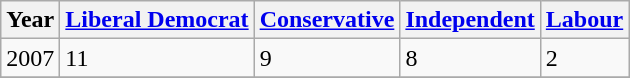<table class="wikitable">
<tr>
<th>Year</th>
<th><a href='#'>Liberal Democrat</a></th>
<th><a href='#'>Conservative</a></th>
<th><a href='#'>Independent</a></th>
<th><a href='#'>Labour</a></th>
</tr>
<tr>
<td>2007</td>
<td>11</td>
<td>9</td>
<td>8</td>
<td>2</td>
</tr>
<tr>
</tr>
</table>
